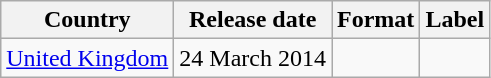<table class="wikitable plainrowheaders">
<tr>
<th scope="col">Country</th>
<th scope="col">Release date</th>
<th scope="col">Format</th>
<th scope="col">Label</th>
</tr>
<tr>
<td><a href='#'>United Kingdom</a></td>
<td>24 March 2014</td>
<td></td>
<td></td>
</tr>
</table>
